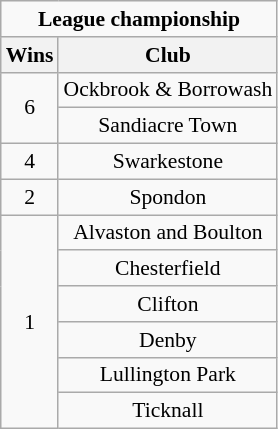<table class="wikitable" style="font-size:90%; text-align:center">
<tr>
<td colspan="2" style="text-align:center"><strong>League championship</strong></td>
</tr>
<tr>
<th>Wins</th>
<th>Club</th>
</tr>
<tr>
<td rowspan="2">6</td>
<td>Ockbrook & Borrowash</td>
</tr>
<tr>
<td>Sandiacre Town</td>
</tr>
<tr>
<td rowspan="1">4</td>
<td>Swarkestone</td>
</tr>
<tr>
<td rowspan="1">2</td>
<td>Spondon</td>
</tr>
<tr>
<td rowspan="6">1</td>
<td>Alvaston and Boulton</td>
</tr>
<tr>
<td>Chesterfield</td>
</tr>
<tr>
<td>Clifton</td>
</tr>
<tr>
<td>Denby</td>
</tr>
<tr>
<td>Lullington Park</td>
</tr>
<tr>
<td>Ticknall</td>
</tr>
</table>
